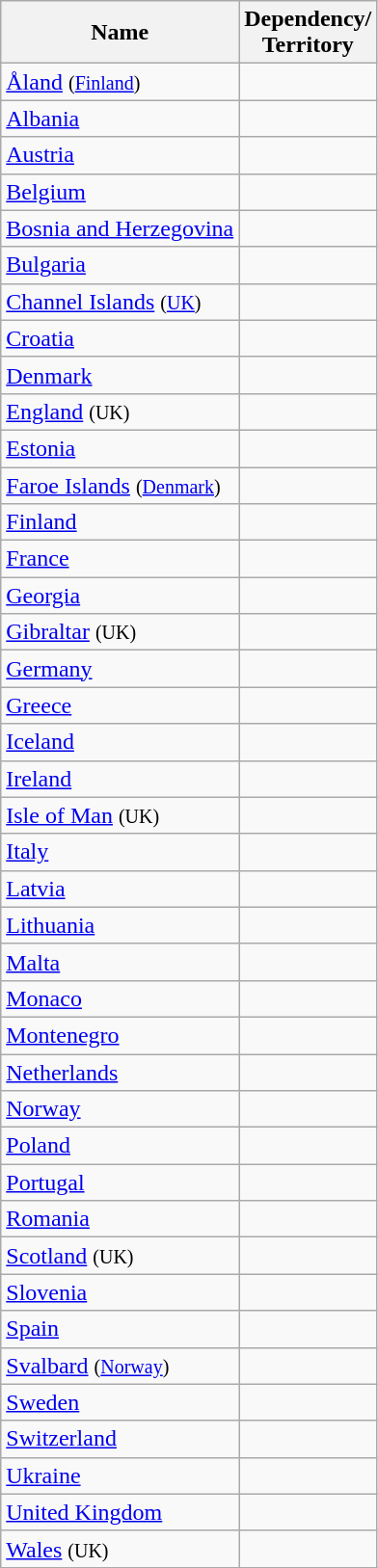<table class="wikitable sortable">
<tr>
<th>Name</th>
<th>Dependency/<br>Territory</th>
</tr>
<tr>
<td><a href='#'>Åland</a> <small>(<a href='#'>Finland</a>)</small></td>
<td></td>
</tr>
<tr>
<td><a href='#'>Albania</a></td>
<td></td>
</tr>
<tr>
<td><a href='#'>Austria</a></td>
<td></td>
</tr>
<tr>
<td><a href='#'>Belgium</a></td>
<td></td>
</tr>
<tr>
<td><a href='#'>Bosnia and Herzegovina</a></td>
<td></td>
</tr>
<tr>
<td><a href='#'>Bulgaria</a></td>
<td></td>
</tr>
<tr>
<td><a href='#'>Channel Islands</a> <small>(<a href='#'>UK</a>)</small></td>
<td></td>
</tr>
<tr>
<td><a href='#'>Croatia</a></td>
<td></td>
</tr>
<tr>
<td><a href='#'>Denmark</a></td>
<td></td>
</tr>
<tr>
<td><a href='#'>England</a> <small>(UK)</small></td>
<td></td>
</tr>
<tr>
<td><a href='#'>Estonia</a></td>
<td></td>
</tr>
<tr>
<td><a href='#'>Faroe Islands</a> <small>(<a href='#'>Denmark</a>)</small></td>
<td></td>
</tr>
<tr>
<td><a href='#'>Finland</a></td>
<td></td>
</tr>
<tr>
<td><a href='#'>France</a></td>
<td></td>
</tr>
<tr>
<td><a href='#'>Georgia</a></td>
<td></td>
</tr>
<tr>
<td><a href='#'>Gibraltar</a> <small>(UK)</small></td>
<td></td>
</tr>
<tr>
<td><a href='#'>Germany</a></td>
<td></td>
</tr>
<tr>
<td><a href='#'>Greece</a></td>
<td></td>
</tr>
<tr>
<td><a href='#'>Iceland</a></td>
<td></td>
</tr>
<tr>
<td><a href='#'>Ireland</a></td>
<td></td>
</tr>
<tr>
<td><a href='#'>Isle of Man</a> <small>(UK)</small></td>
<td></td>
</tr>
<tr>
<td><a href='#'>Italy</a></td>
<td></td>
</tr>
<tr>
<td><a href='#'>Latvia</a></td>
<td></td>
</tr>
<tr>
<td><a href='#'>Lithuania</a></td>
<td></td>
</tr>
<tr>
<td><a href='#'>Malta</a></td>
<td></td>
</tr>
<tr>
<td><a href='#'>Monaco</a></td>
<td></td>
</tr>
<tr>
<td><a href='#'>Montenegro</a></td>
<td></td>
</tr>
<tr>
<td><a href='#'>Netherlands</a></td>
<td></td>
</tr>
<tr>
<td><a href='#'>Norway</a></td>
<td></td>
</tr>
<tr>
<td><a href='#'>Poland</a></td>
<td></td>
</tr>
<tr>
<td><a href='#'>Portugal</a></td>
<td></td>
</tr>
<tr>
<td><a href='#'>Romania</a></td>
<td></td>
</tr>
<tr>
<td><a href='#'>Scotland</a> <small>(UK)</small></td>
<td></td>
</tr>
<tr>
<td><a href='#'>Slovenia</a></td>
<td></td>
</tr>
<tr>
<td><a href='#'>Spain</a></td>
<td></td>
</tr>
<tr>
<td><a href='#'>Svalbard</a> <small>(<a href='#'>Norway</a>)</small></td>
<td></td>
</tr>
<tr>
<td><a href='#'>Sweden</a></td>
<td></td>
</tr>
<tr>
<td><a href='#'>Switzerland</a></td>
<td></td>
</tr>
<tr>
<td><a href='#'>Ukraine</a></td>
<td></td>
</tr>
<tr>
<td><a href='#'>United Kingdom</a></td>
<td></td>
</tr>
<tr>
<td><a href='#'>Wales</a> <small>(UK)</small></td>
<td></td>
</tr>
</table>
